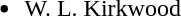<table style="width:100%;">
<tr>
<td style="vertical-align:top; width:20%;"><br><ul><li> W. L. Kirkwood</li></ul></td>
<td style="vertical-align:top; width:20%;"></td>
<td style="vertical-align:top; width:20%;"></td>
</tr>
</table>
